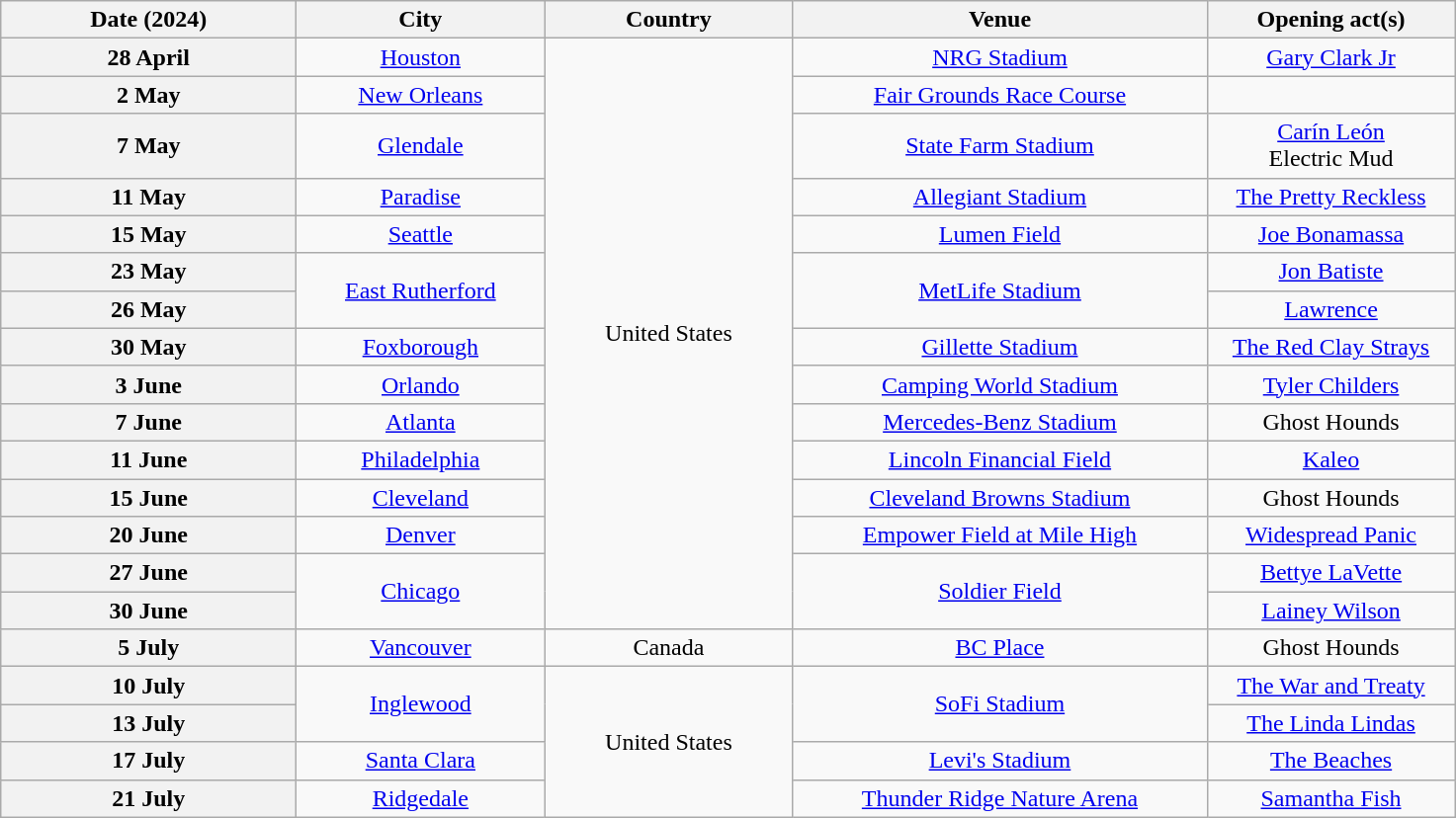<table class="wikitable plainrowheaders" style="text-align:center;">
<tr>
<th scope="col" style="width:12em;">Date (2024)</th>
<th scope="col" style="width:10em;">City</th>
<th scope="col" style="width:10em;">Country</th>
<th scope="col" style="width:17em;">Venue</th>
<th scope="col" style="width:10em;">Opening act(s)</th>
</tr>
<tr>
<th scope="row" style="text-align:center;">28 April</th>
<td><a href='#'>Houston</a></td>
<td rowspan="15">United States</td>
<td><a href='#'>NRG Stadium</a></td>
<td><a href='#'>Gary Clark Jr</a></td>
</tr>
<tr>
<th scope="row" style="text-align:center;">2 May</th>
<td><a href='#'>New Orleans</a></td>
<td><a href='#'>Fair Grounds Race Course</a></td>
<td></td>
</tr>
<tr>
<th scope="row" style="text-align:center;">7 May</th>
<td><a href='#'>Glendale</a></td>
<td><a href='#'>State Farm Stadium</a></td>
<td><a href='#'>Carín León</a><br>Electric Mud</td>
</tr>
<tr>
<th scope="row" style="text-align:center;">11 May</th>
<td><a href='#'>Paradise</a></td>
<td><a href='#'>Allegiant Stadium</a></td>
<td><a href='#'>The Pretty Reckless</a></td>
</tr>
<tr>
<th scope="row" style="text-align:center;">15 May</th>
<td><a href='#'>Seattle</a></td>
<td><a href='#'>Lumen Field</a></td>
<td><a href='#'>Joe Bonamassa</a></td>
</tr>
<tr>
<th scope="row" style="text-align:center;">23 May</th>
<td rowspan="2"><a href='#'>East Rutherford</a></td>
<td rowspan="2"><a href='#'>MetLife Stadium</a></td>
<td><a href='#'>Jon Batiste</a></td>
</tr>
<tr>
<th scope="row" style="text-align:center;">26 May</th>
<td><a href='#'>Lawrence</a></td>
</tr>
<tr>
<th scope="row" style="text-align:center;">30 May</th>
<td><a href='#'>Foxborough</a></td>
<td><a href='#'>Gillette Stadium</a></td>
<td><a href='#'>The Red Clay Strays</a></td>
</tr>
<tr>
<th scope="row" style="text-align:center;">3 June</th>
<td><a href='#'>Orlando</a></td>
<td><a href='#'>Camping World Stadium</a></td>
<td><a href='#'>Tyler Childers</a></td>
</tr>
<tr>
<th scope="row" style="text-align:center;">7 June</th>
<td><a href='#'>Atlanta</a></td>
<td><a href='#'>Mercedes-Benz Stadium</a></td>
<td>Ghost Hounds</td>
</tr>
<tr>
<th scope="row" style="text-align:center;">11 June</th>
<td><a href='#'>Philadelphia</a></td>
<td><a href='#'>Lincoln Financial Field</a></td>
<td><a href='#'>Kaleo</a></td>
</tr>
<tr>
<th scope="row" style="text-align:center;">15 June</th>
<td><a href='#'>Cleveland</a></td>
<td><a href='#'>Cleveland Browns Stadium</a></td>
<td>Ghost Hounds</td>
</tr>
<tr>
<th scope="row" style="text-align:center;">20 June</th>
<td><a href='#'>Denver</a></td>
<td><a href='#'>Empower Field at Mile High</a></td>
<td><a href='#'>Widespread Panic</a></td>
</tr>
<tr>
<th scope="row" style="text-align:center;">27 June</th>
<td rowspan="2"><a href='#'>Chicago</a></td>
<td rowspan="2"><a href='#'>Soldier Field</a></td>
<td><a href='#'>Bettye LaVette</a></td>
</tr>
<tr>
<th scope="row" style="text-align:center;">30 June</th>
<td><a href='#'>Lainey Wilson</a></td>
</tr>
<tr>
<th scope="row" style="text-align:center;">5 July</th>
<td><a href='#'>Vancouver</a></td>
<td>Canada</td>
<td><a href='#'>BC Place</a></td>
<td>Ghost Hounds</td>
</tr>
<tr>
<th scope="row" style="text-align:center;">10 July</th>
<td rowspan="2"><a href='#'>Inglewood</a></td>
<td rowspan="4">United States</td>
<td rowspan="2"><a href='#'>SoFi Stadium</a></td>
<td><a href='#'>The War and Treaty</a></td>
</tr>
<tr>
<th scope="row" style="text-align:center;">13 July</th>
<td><a href='#'>The Linda Lindas</a></td>
</tr>
<tr>
<th scope="row" style="text-align:center;">17 July</th>
<td><a href='#'>Santa Clara</a></td>
<td><a href='#'>Levi's Stadium</a></td>
<td><a href='#'>The Beaches</a></td>
</tr>
<tr>
<th scope="row" style="text-align:center;">21 July</th>
<td><a href='#'>Ridgedale</a></td>
<td><a href='#'>Thunder Ridge Nature Arena</a></td>
<td><a href='#'>Samantha Fish</a></td>
</tr>
</table>
